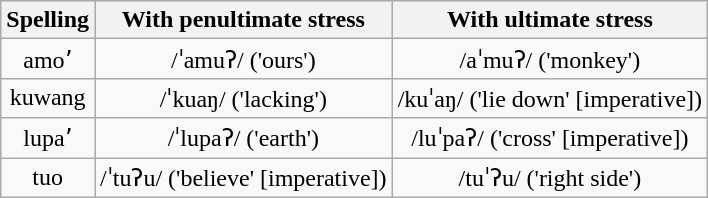<table class="wikitable" style="text-align: center;">
<tr>
<th>Spelling</th>
<th>With penultimate stress</th>
<th>With ultimate stress</th>
</tr>
<tr>
<td>amoʼ</td>
<td>/ˈamuʔ/ ('ours')</td>
<td>/aˈmuʔ/ ('monkey')</td>
</tr>
<tr>
<td>kuwang</td>
<td>/ˈkuaŋ/ ('lacking')</td>
<td>/kuˈaŋ/ ('lie down' [imperative])</td>
</tr>
<tr>
<td>lupaʼ</td>
<td>/ˈlupaʔ/ ('earth')</td>
<td>/luˈpaʔ/ ('cross' [imperative])</td>
</tr>
<tr>
<td>tuo</td>
<td>/ˈtuʔu/ ('believe' [imperative])</td>
<td>/tuˈʔu/ ('right side')</td>
</tr>
</table>
